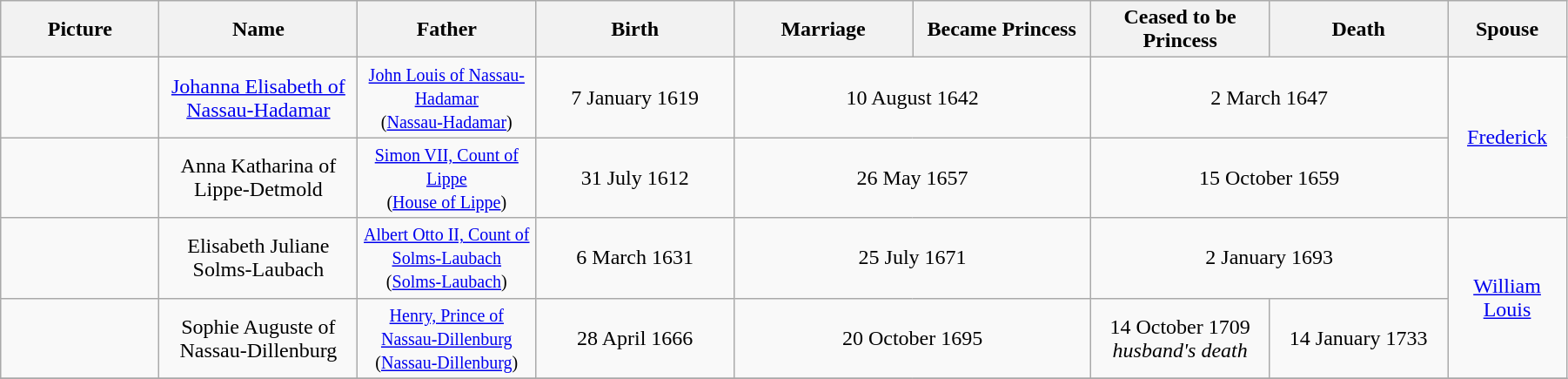<table width=95% class="wikitable">
<tr>
<th width = "8%">Picture</th>
<th width = "10%">Name</th>
<th width = "9%">Father</th>
<th width = "10%">Birth</th>
<th width = "9%">Marriage</th>
<th width = "9%">Became Princess</th>
<th width = "9%">Ceased to be Princess</th>
<th width = "9%">Death</th>
<th width = "6%">Spouse</th>
</tr>
<tr>
<td align="center"></td>
<td align="center"><a href='#'>Johanna Elisabeth of Nassau-Hadamar</a></td>
<td align="center"><small><a href='#'>John Louis of Nassau-Hadamar</a><br>(<a href='#'>Nassau-Hadamar</a>)</small></td>
<td align="center">7 January 1619</td>
<td align="center" colspan="2">10 August 1642</td>
<td align="center" colspan="2">2 March 1647</td>
<td align="center" rowspan="2"><a href='#'>Frederick</a></td>
</tr>
<tr>
<td align="center"></td>
<td align="center">Anna Katharina of Lippe-Detmold</td>
<td align="center"><small><a href='#'>Simon VII, Count of Lippe</a><br>(<a href='#'>House of Lippe</a>)</small></td>
<td align="center">31 July 1612</td>
<td align="center" colspan="2">26 May 1657</td>
<td align="center" colspan="2">15 October 1659</td>
</tr>
<tr>
<td align="center"></td>
<td align="center">Elisabeth Juliane Solms-Laubach</td>
<td align="center"><small><a href='#'>Albert Otto II, Count of Solms-Laubach</a><br>(<a href='#'>Solms-Laubach</a>)</small></td>
<td align="center">6 March 1631</td>
<td align="center" colspan="2">25 July 1671</td>
<td align="center" colspan="2">2 January 1693</td>
<td align="center" rowspan="2"><a href='#'>William Louis</a></td>
</tr>
<tr>
<td align="center"></td>
<td align="center">Sophie Auguste of Nassau-Dillenburg</td>
<td align="center"><small><a href='#'>Henry, Prince of Nassau-Dillenburg</a><br>(<a href='#'>Nassau-Dillenburg</a>)</small></td>
<td align="center">28 April 1666</td>
<td align="center" colspan="2">20 October 1695</td>
<td align="center">14 October 1709<br><em>husband's death</em></td>
<td align="center">14 January 1733</td>
</tr>
<tr>
</tr>
</table>
